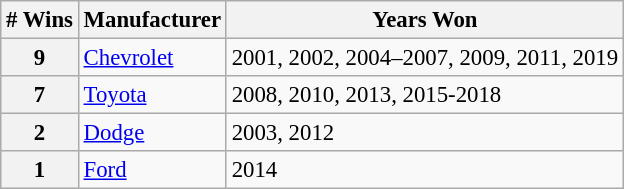<table class="wikitable" style="font-size: 95%;">
<tr>
<th># Wins</th>
<th>Manufacturer</th>
<th>Years Won</th>
</tr>
<tr>
<th>9</th>
<td><a href='#'>Chevrolet</a></td>
<td>2001, 2002, 2004–2007, 2009, 2011, 2019</td>
</tr>
<tr>
<th>7</th>
<td><a href='#'>Toyota</a></td>
<td>2008, 2010, 2013, 2015-2018</td>
</tr>
<tr>
<th>2</th>
<td><a href='#'>Dodge</a></td>
<td>2003, 2012</td>
</tr>
<tr>
<th>1</th>
<td><a href='#'>Ford</a></td>
<td>2014</td>
</tr>
</table>
